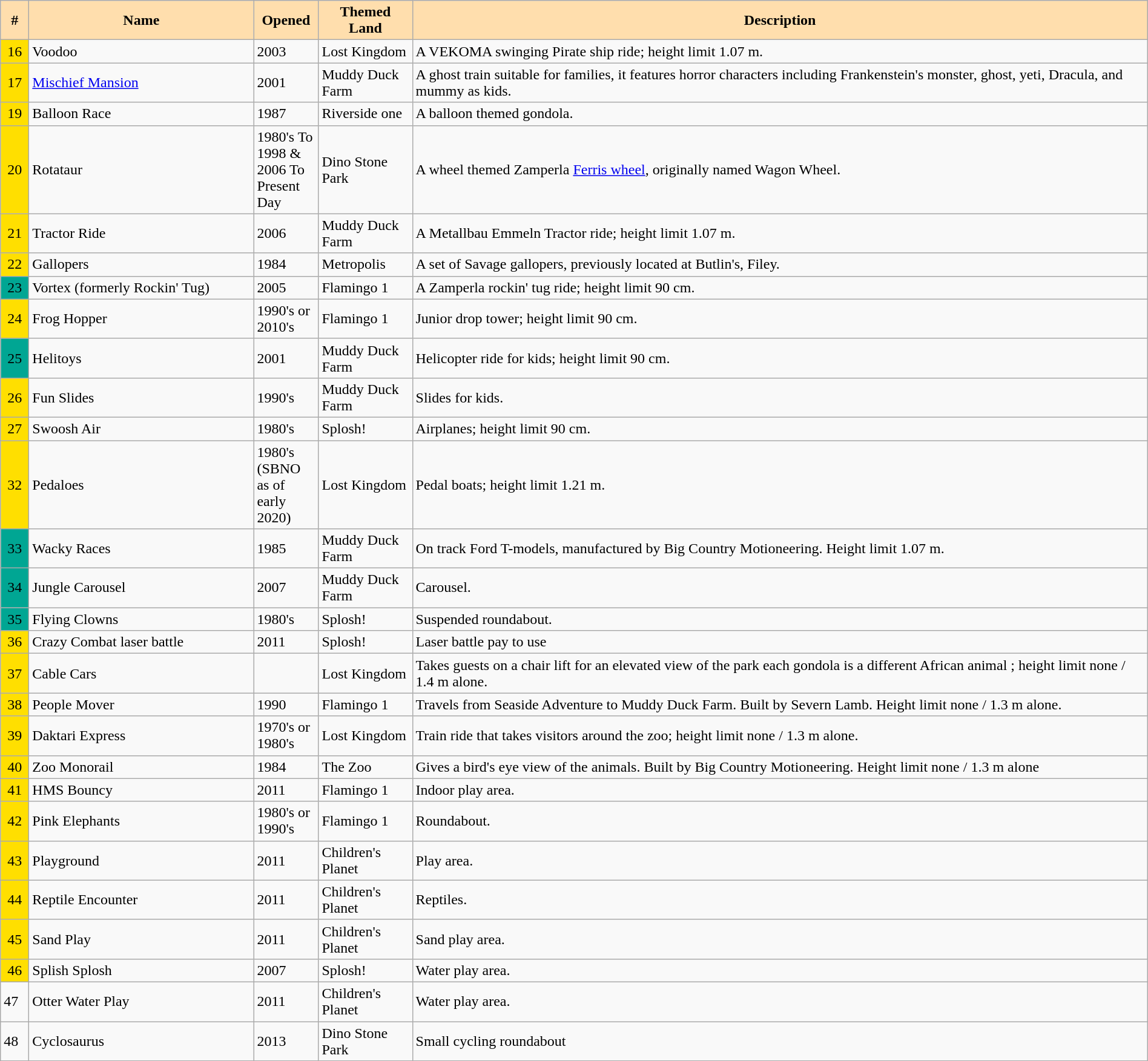<table class="wikitable" style="width: 100%; font sizes: 95%;">
<tr>
<th style="background-color: #FFDEAD; width: 1.5em;">#</th>
<th style="background-color: #FFDEAD; width: 15em;">Name</th>
<th style="background-color: #FFDEAD; width: 4em;">Opened</th>
<th style="background-color: #FFDEAD; width: 6em;">Themed Land</th>
<th style="background-color: #FFDEAD;">Description</th>
</tr>
<tr>
<td style="background-color: #FFDF00; text-align: center;">16</td>
<td>Voodoo</td>
<td>2003</td>
<td>Lost Kingdom</td>
<td>A VEKOMA swinging Pirate ship ride; height limit 1.07 m.</td>
</tr>
<tr>
<td style="background-color: #FFDF00; text-align: center;">17</td>
<td><a href='#'>Mischief Mansion</a></td>
<td>2001</td>
<td>Muddy Duck Farm</td>
<td>A ghost train suitable for families, it features horror characters including Frankenstein's monster, ghost, yeti, Dracula, and mummy as kids.</td>
</tr>
<tr>
<td style="background-color: #FFDF00; text-align: center;">19</td>
<td>Balloon Race</td>
<td>1987</td>
<td>Riverside one</td>
<td>A balloon themed gondola.</td>
</tr>
<tr>
<td style="background-color: #FFDF00; text-align: center;">20</td>
<td>Rotataur</td>
<td>1980's To 1998 & 2006 To Present Day</td>
<td>Dino Stone Park</td>
<td>A wheel themed Zamperla <a href='#'>Ferris wheel</a>, originally named Wagon Wheel.</td>
</tr>
<tr>
<td style="background-color: #FFDF00; text-align: center;">21</td>
<td>Tractor Ride</td>
<td>2006</td>
<td>Muddy Duck Farm</td>
<td>A Metallbau Emmeln Tractor ride; height limit 1.07 m.</td>
</tr>
<tr>
<td style="background-color: #FFDF00; text-align: center;">22</td>
<td>Gallopers</td>
<td>1984</td>
<td>Metropolis</td>
<td>A set of Savage gallopers, previously located at Butlin's, Filey.</td>
</tr>
<tr>
<td style="background-color: #00A693; text-align: center;">23</td>
<td>Vortex (formerly Rockin' Tug)</td>
<td>2005</td>
<td>Flamingo 1</td>
<td>A Zamperla rockin' tug ride; height limit 90 cm.</td>
</tr>
<tr>
<td style="background-color: #FFDF00; text-align: center;">24</td>
<td>Frog Hopper</td>
<td>1990's or 2010's</td>
<td>Flamingo 1</td>
<td>Junior drop tower; height limit 90 cm.</td>
</tr>
<tr>
<td style="background-color: #00A693; text-align: center;">25</td>
<td>Helitoys</td>
<td>2001</td>
<td>Muddy Duck Farm</td>
<td>Helicopter ride for kids; height limit 90 cm.</td>
</tr>
<tr>
<td style="background-color: #FFDF00; text-align: center;">26</td>
<td>Fun Slides</td>
<td>1990's</td>
<td>Muddy Duck Farm</td>
<td>Slides for kids.</td>
</tr>
<tr>
<td style="background-color: #FFDF00; text-align: center;">27</td>
<td>Swoosh Air</td>
<td>1980's</td>
<td>Splosh!</td>
<td>Airplanes; height limit 90 cm.</td>
</tr>
<tr>
<td style="background-color: #FFDF00; text-align: center;">32</td>
<td>Pedaloes</td>
<td>1980's (SBNO as of early 2020)</td>
<td>Lost Kingdom</td>
<td>Pedal boats; height limit 1.21 m.</td>
</tr>
<tr>
<td style="background-color: #00A693; text-align: center;">33</td>
<td>Wacky Races</td>
<td>1985</td>
<td>Muddy Duck Farm</td>
<td>On track Ford T-models, manufactured by Big Country Motioneering. Height limit 1.07 m.</td>
</tr>
<tr>
<td style="background-color: #00A693; text-align: center;">34</td>
<td>Jungle Carousel</td>
<td>2007</td>
<td>Muddy Duck Farm</td>
<td>Carousel.</td>
</tr>
<tr>
<td style="background-color: #00A693; text-align: center;">35</td>
<td>Flying Clowns</td>
<td>1980's</td>
<td>Splosh!</td>
<td>Suspended roundabout.</td>
</tr>
<tr>
<td style="background-color: #FFDF00; text-align: center;">36</td>
<td>Crazy Combat laser battle</td>
<td>2011</td>
<td>Splosh!</td>
<td>Laser battle pay to use</td>
</tr>
<tr>
<td style="background-color: #FFDF00; text-align: center;">37</td>
<td>Cable Cars</td>
<td></td>
<td>Lost Kingdom</td>
<td>Takes guests on a chair lift for an elevated view of the park each gondola is a different African animal ; height limit none / 1.4 m alone.</td>
</tr>
<tr>
<td style="background-color: #FFDF00; text-align: center;">38</td>
<td>People Mover</td>
<td>1990</td>
<td>Flamingo 1</td>
<td>Travels from Seaside Adventure to Muddy Duck Farm. Built by Severn Lamb. Height limit none / 1.3 m alone.</td>
</tr>
<tr>
<td style="background-color: #FFDF00; text-align: center;">39</td>
<td>Daktari Express</td>
<td>1970's or 1980's</td>
<td>Lost Kingdom</td>
<td>Train ride that takes visitors around the zoo; height limit none / 1.3 m alone.</td>
</tr>
<tr>
<td style="background-color: #FFDF00; text-align: center;">40</td>
<td>Zoo Monorail</td>
<td>1984</td>
<td>The Zoo</td>
<td>Gives a bird's eye view of the animals. Built by Big Country Motioneering. Height limit none / 1.3 m alone</td>
</tr>
<tr>
<td style="background-color: #FFDF00; text-align: center;">41</td>
<td>HMS Bouncy</td>
<td>2011</td>
<td>Flamingo 1</td>
<td>Indoor play area.</td>
</tr>
<tr>
<td style="background-color: #FFDF00; text-align: center;">42</td>
<td>Pink Elephants</td>
<td>1980's or 1990's</td>
<td>Flamingo 1</td>
<td>Roundabout.</td>
</tr>
<tr>
<td style="background-color: #FFDF00; text-align: center;">43</td>
<td>Playground</td>
<td>2011</td>
<td>Children's Planet</td>
<td>Play area.</td>
</tr>
<tr>
<td style="background-color: #FFDF00; text-align: center ">44</td>
<td>Reptile Encounter</td>
<td>2011</td>
<td>Children's Planet</td>
<td>Reptiles.</td>
</tr>
<tr>
<td style="background-color: #FFDF00; text-align: center ">45</td>
<td>Sand Play</td>
<td>2011</td>
<td>Children's Planet</td>
<td>Sand play area.</td>
</tr>
<tr>
<td style="background-color: #FFDF00; text-align: center ">46</td>
<td>Splish Splosh</td>
<td>2007</td>
<td>Splosh!</td>
<td>Water play area.</td>
</tr>
<tr>
<td style="background-color: #FFDFOO; text align: center ">47</td>
<td>Otter Water Play</td>
<td>2011</td>
<td>Children's Planet</td>
<td>Water play area.</td>
</tr>
<tr>
<td style="background-color: #FFDFOO; text align: center ">48</td>
<td>Cyclosaurus</td>
<td>2013</td>
<td>Dino Stone Park</td>
<td>Small cycling roundabout</td>
</tr>
</table>
